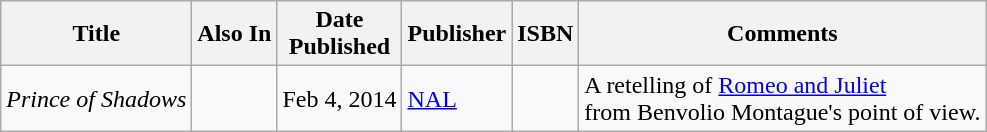<table class="wikitable">
<tr>
<th>Title</th>
<th>Also In</th>
<th>Date<br>Published</th>
<th>Publisher</th>
<th>ISBN</th>
<th>Comments</th>
</tr>
<tr>
<td><em>Prince of Shadows</em></td>
<td></td>
<td>Feb 4, 2014</td>
<td><a href='#'>NAL</a></td>
<td></td>
<td>A retelling of <a href='#'>Romeo and Juliet</a><br>from Benvolio Montague's point of view.</td>
</tr>
</table>
